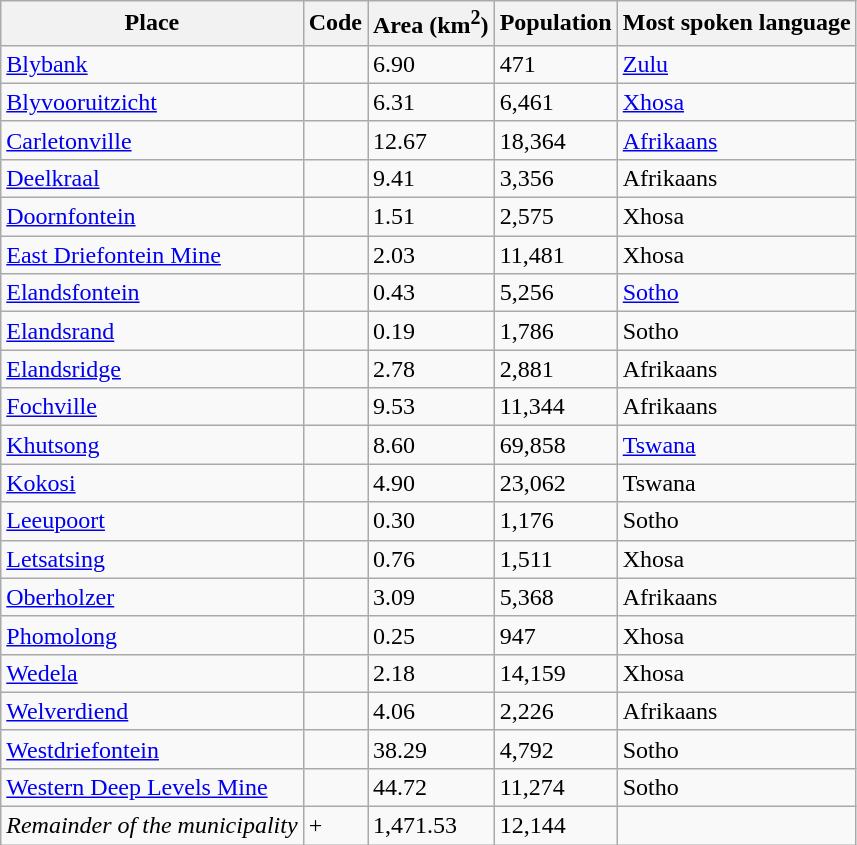<table class="wikitable sortable">
<tr>
<th>Place</th>
<th>Code</th>
<th>Area (km<sup>2</sup>)</th>
<th>Population</th>
<th>Most spoken language</th>
</tr>
<tr>
<td><a href='#'>Blybank</a></td>
<td></td>
<td>6.90</td>
<td>471</td>
<td><a href='#'>Zulu</a></td>
</tr>
<tr>
<td><a href='#'>Blyvooruitzicht</a></td>
<td></td>
<td>6.31</td>
<td>6,461</td>
<td><a href='#'>Xhosa</a></td>
</tr>
<tr>
<td><a href='#'>Carletonville</a></td>
<td></td>
<td>12.67</td>
<td>18,364</td>
<td><a href='#'>Afrikaans</a></td>
</tr>
<tr>
<td><a href='#'>Deelkraal</a></td>
<td></td>
<td>9.41</td>
<td>3,356</td>
<td>Afrikaans</td>
</tr>
<tr>
<td><a href='#'>Doornfontein</a></td>
<td></td>
<td>1.51</td>
<td>2,575</td>
<td>Xhosa</td>
</tr>
<tr>
<td><a href='#'>East Driefontein Mine</a></td>
<td></td>
<td>2.03</td>
<td>11,481</td>
<td>Xhosa</td>
</tr>
<tr>
<td><a href='#'>Elandsfontein</a></td>
<td></td>
<td>0.43</td>
<td>5,256</td>
<td><a href='#'>Sotho</a></td>
</tr>
<tr>
<td><a href='#'>Elandsrand</a></td>
<td></td>
<td>0.19</td>
<td>1,786</td>
<td>Sotho</td>
</tr>
<tr>
<td><a href='#'>Elandsridge</a></td>
<td></td>
<td>2.78</td>
<td>2,881</td>
<td>Afrikaans</td>
</tr>
<tr>
<td><a href='#'>Fochville</a></td>
<td></td>
<td>9.53</td>
<td>11,344</td>
<td>Afrikaans</td>
</tr>
<tr>
<td><a href='#'>Khutsong</a></td>
<td></td>
<td>8.60</td>
<td>69,858</td>
<td><a href='#'>Tswana</a></td>
</tr>
<tr>
<td><a href='#'>Kokosi</a></td>
<td></td>
<td>4.90</td>
<td>23,062</td>
<td>Tswana</td>
</tr>
<tr>
<td><a href='#'>Leeupoort</a></td>
<td></td>
<td>0.30</td>
<td>1,176</td>
<td>Sotho</td>
</tr>
<tr>
<td><a href='#'>Letsatsing</a></td>
<td></td>
<td>0.76</td>
<td>1,511</td>
<td>Xhosa</td>
</tr>
<tr>
<td><a href='#'>Oberholzer</a></td>
<td></td>
<td>3.09</td>
<td>5,368</td>
<td>Afrikaans</td>
</tr>
<tr>
<td><a href='#'>Phomolong</a></td>
<td></td>
<td>0.25</td>
<td>947</td>
<td>Xhosa</td>
</tr>
<tr>
<td><a href='#'>Wedela</a></td>
<td></td>
<td>2.18</td>
<td>14,159</td>
<td>Xhosa</td>
</tr>
<tr>
<td><a href='#'>Welverdiend</a></td>
<td></td>
<td>4.06</td>
<td>2,226</td>
<td>Afrikaans</td>
</tr>
<tr>
<td><a href='#'>Westdriefontein</a></td>
<td></td>
<td>38.29</td>
<td>4,792</td>
<td>Sotho</td>
</tr>
<tr>
<td><a href='#'>Western Deep Levels Mine</a></td>
<td></td>
<td>44.72</td>
<td>11,274</td>
<td>Sotho</td>
</tr>
<tr>
<td><em>Remainder of the municipality</em></td>
<td> + </td>
<td>1,471.53</td>
<td>12,144</td>
<td></td>
</tr>
</table>
